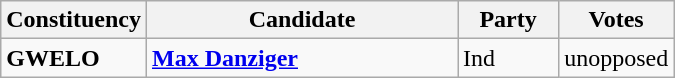<table class="wikitable">
<tr>
<th align="left">Constituency</th>
<th align="center" valign="top">Candidate</th>
<th align="center" valign="top">Party</th>
<th align="center" valign="top">Votes</th>
</tr>
<tr>
<td valign="top"><strong>GWELO</strong></td>
<td align="left" width="200"><strong><a href='#'>Max Danziger</a></strong></td>
<td align="left" width="60">Ind</td>
<td align="right" width="55">unopposed</td>
</tr>
</table>
